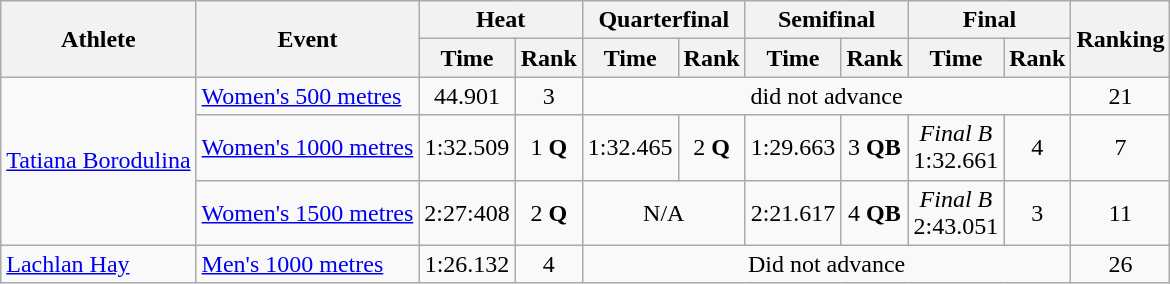<table class="wikitable">
<tr>
<th rowspan="2">Athlete</th>
<th rowspan="2">Event</th>
<th colspan="2">Heat</th>
<th colspan="2">Quarterfinal</th>
<th colspan="2">Semifinal</th>
<th colspan="2">Final</th>
<th rowspan="2">Ranking</th>
</tr>
<tr>
<th>Time</th>
<th>Rank</th>
<th>Time</th>
<th>Rank</th>
<th>Time</th>
<th>Rank</th>
<th>Time</th>
<th>Rank</th>
</tr>
<tr>
<td rowspan="3"><a href='#'>Tatiana Borodulina</a></td>
<td><a href='#'>Women's 500 metres</a></td>
<td align="center">44.901</td>
<td align="center">3</td>
<td align=center colspan=6>did not advance</td>
<td align="center">21</td>
</tr>
<tr>
<td><a href='#'>Women's 1000 metres</a></td>
<td align="center">1:32.509</td>
<td align="center">1 <strong>Q</strong></td>
<td align="center">1:32.465</td>
<td align="center">2 <strong>Q</strong></td>
<td align="center">1:29.663</td>
<td align="center">3 <strong>QB</strong></td>
<td align="center"><em>Final B</em><br>1:32.661</td>
<td align="center">4</td>
<td align="center">7</td>
</tr>
<tr>
<td><a href='#'>Women's 1500 metres</a></td>
<td align="center">2:27:408</td>
<td align="center">2 <strong>Q</strong></td>
<td colspan=2 align=center>N/A</td>
<td align="center">2:21.617</td>
<td align="center">4 <strong>QB</strong></td>
<td align="center"><em>Final B</em><br>2:43.051</td>
<td align="center">3</td>
<td align="center">11</td>
</tr>
<tr>
<td><a href='#'>Lachlan Hay</a></td>
<td><a href='#'>Men's 1000 metres</a></td>
<td align="center">1:26.132</td>
<td align="center">4</td>
<td align=center colspan=6>Did not advance</td>
<td align="center">26</td>
</tr>
</table>
